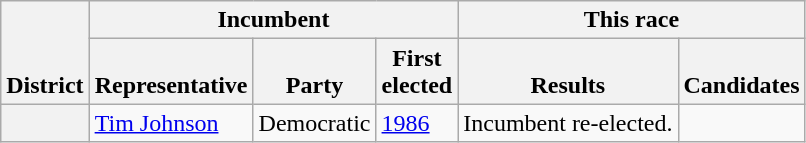<table class=wikitable>
<tr valign=bottom>
<th rowspan=2>District</th>
<th colspan=3>Incumbent</th>
<th colspan=2>This race</th>
</tr>
<tr valign=bottom>
<th>Representative</th>
<th>Party</th>
<th>First<br>elected</th>
<th>Results</th>
<th>Candidates</th>
</tr>
<tr>
<th></th>
<td><a href='#'>Tim Johnson</a></td>
<td>Democratic</td>
<td><a href='#'>1986</a></td>
<td>Incumbent re-elected.</td>
<td nowrap></td>
</tr>
</table>
